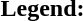<table class="toccolours" style="font-size:100%; white-space:nowrap;">
<tr>
<td><strong>Legend:</strong></td>
<td>      </td>
</tr>
<tr>
<td></td>
</tr>
<tr>
<td></td>
</tr>
<tr>
<td></td>
</tr>
</table>
